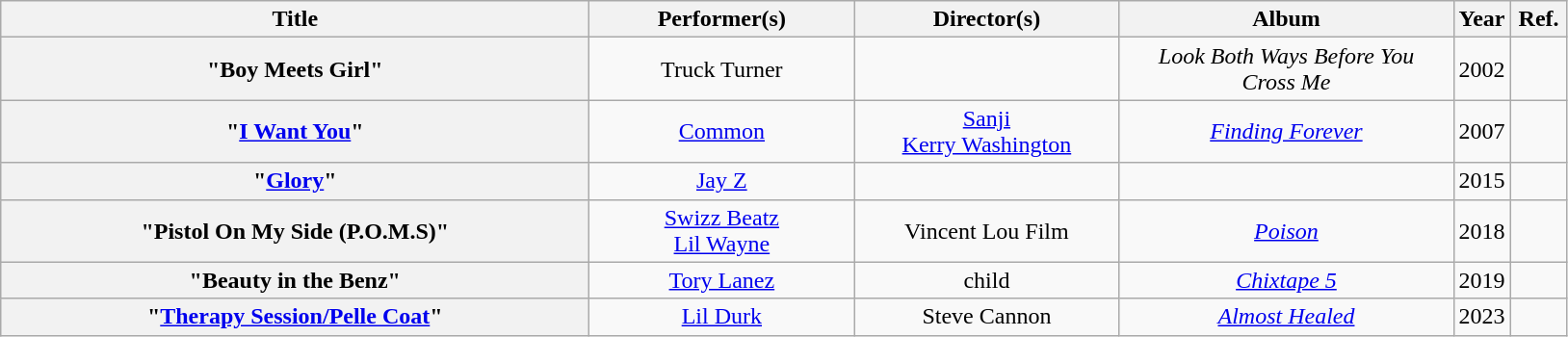<table class="wikitable sortable plainrowheaders" style="text-align: center;">
<tr>
<th scope="col" style="width: 25em;">Title</th>
<th scope="col" style="width: 11em;">Performer(s)</th>
<th scope="col" style="width: 11em;">Director(s)</th>
<th scope="col" style="width: 14em;">Album</th>
<th scope="col" style="width: 2em;">Year</th>
<th scope="col" style="width: 2em;" class="unsortable">Ref.</th>
</tr>
<tr>
<th scope="row">"Boy Meets Girl"</th>
<td>Truck Turner</td>
<td></td>
<td><em>Look Both Ways Before You <br> Cross Me</em></td>
<td>2002</td>
<td></td>
</tr>
<tr>
<th scope="row">"<a href='#'>I Want You</a>"</th>
<td><a href='#'>Common</a></td>
<td><a href='#'>Sanji</a> <br> <a href='#'>Kerry Washington</a></td>
<td><em><a href='#'>Finding Forever</a></em></td>
<td>2007</td>
<td></td>
</tr>
<tr>
<th scope="row">"<a href='#'>Glory</a>"</th>
<td><a href='#'>Jay Z</a></td>
<td></td>
<td></td>
<td>2015</td>
<td></td>
</tr>
<tr>
<th scope="row">"Pistol On My Side (P.O.M.S)"</th>
<td><a href='#'>Swizz Beatz</a> <br> <a href='#'>Lil Wayne</a></td>
<td>Vincent Lou Film</td>
<td><em><a href='#'>Poison</a></em></td>
<td>2018</td>
<td></td>
</tr>
<tr>
<th scope="row">"Beauty in the Benz"</th>
<td><a href='#'>Tory Lanez</a></td>
<td>child</td>
<td><em><a href='#'>Chixtape 5</a></em></td>
<td>2019</td>
<td></td>
</tr>
<tr>
<th scope="row">"<a href='#'>Therapy Session/Pelle Coat</a>"</th>
<td><a href='#'>Lil Durk</a></td>
<td>Steve Cannon</td>
<td><em><a href='#'>Almost Healed</a></em></td>
<td>2023</td>
<td></td>
</tr>
</table>
